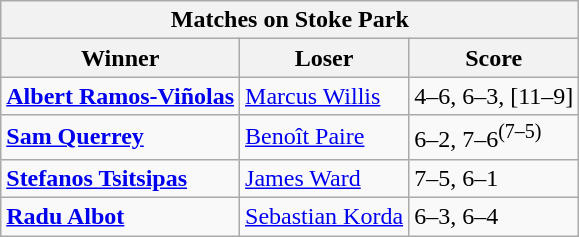<table class="wikitable">
<tr>
<th colspan=3>Matches on Stoke Park</th>
</tr>
<tr>
<th>Winner</th>
<th>Loser</th>
<th>Score</th>
</tr>
<tr>
<td><strong> <a href='#'>Albert Ramos-Viñolas</a></strong></td>
<td> <a href='#'>Marcus Willis</a></td>
<td>4–6, 6–3, [11–9]</td>
</tr>
<tr>
<td><strong> <a href='#'>Sam Querrey</a></strong></td>
<td> <a href='#'>Benoît Paire</a></td>
<td>6–2, 7–6<sup>(7–5)</sup></td>
</tr>
<tr>
<td><strong> <a href='#'>Stefanos Tsitsipas</a></strong></td>
<td> <a href='#'>James Ward</a></td>
<td>7–5, 6–1</td>
</tr>
<tr>
<td><strong> <a href='#'>Radu Albot</a></strong></td>
<td> <a href='#'>Sebastian Korda</a></td>
<td>6–3, 6–4</td>
</tr>
</table>
